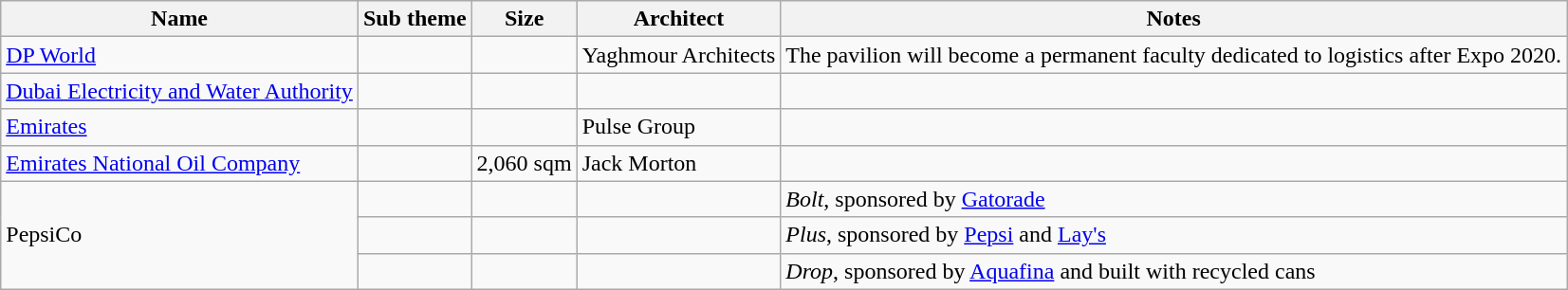<table class="sortable wikitable">
<tr style="background:#ececec;">
<th>Name</th>
<th>Sub theme</th>
<th>Size</th>
<th>Architect</th>
<th>Notes</th>
</tr>
<tr>
<td><a href='#'>DP World</a></td>
<td></td>
<td></td>
<td>Yaghmour Architects</td>
<td>The pavilion will become a permanent faculty dedicated to logistics after Expo 2020.</td>
</tr>
<tr>
<td><a href='#'>Dubai Electricity and Water Authority</a></td>
<td></td>
<td></td>
<td></td>
<td></td>
</tr>
<tr>
<td><a href='#'>Emirates</a></td>
<td></td>
<td></td>
<td>Pulse Group</td>
<td></td>
</tr>
<tr>
<td><a href='#'>Emirates National Oil Company</a></td>
<td></td>
<td>2,060 sqm</td>
<td>Jack Morton</td>
<td></td>
</tr>
<tr>
<td scope="col" rowspan="3">PepsiCo</td>
<td></td>
<td></td>
<td></td>
<td><em>Bolt</em>, sponsored by <a href='#'>Gatorade</a></td>
</tr>
<tr>
<td></td>
<td></td>
<td></td>
<td><em>Plus</em>, sponsored by <a href='#'>Pepsi</a> and <a href='#'>Lay's</a></td>
</tr>
<tr>
<td></td>
<td></td>
<td></td>
<td><em>Drop</em>, sponsored by <a href='#'>Aquafina</a> and built with recycled cans</td>
</tr>
</table>
